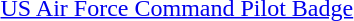<table>
<tr>
<td></td>
<td><a href='#'>US Air Force Command Pilot Badge</a></td>
</tr>
</table>
